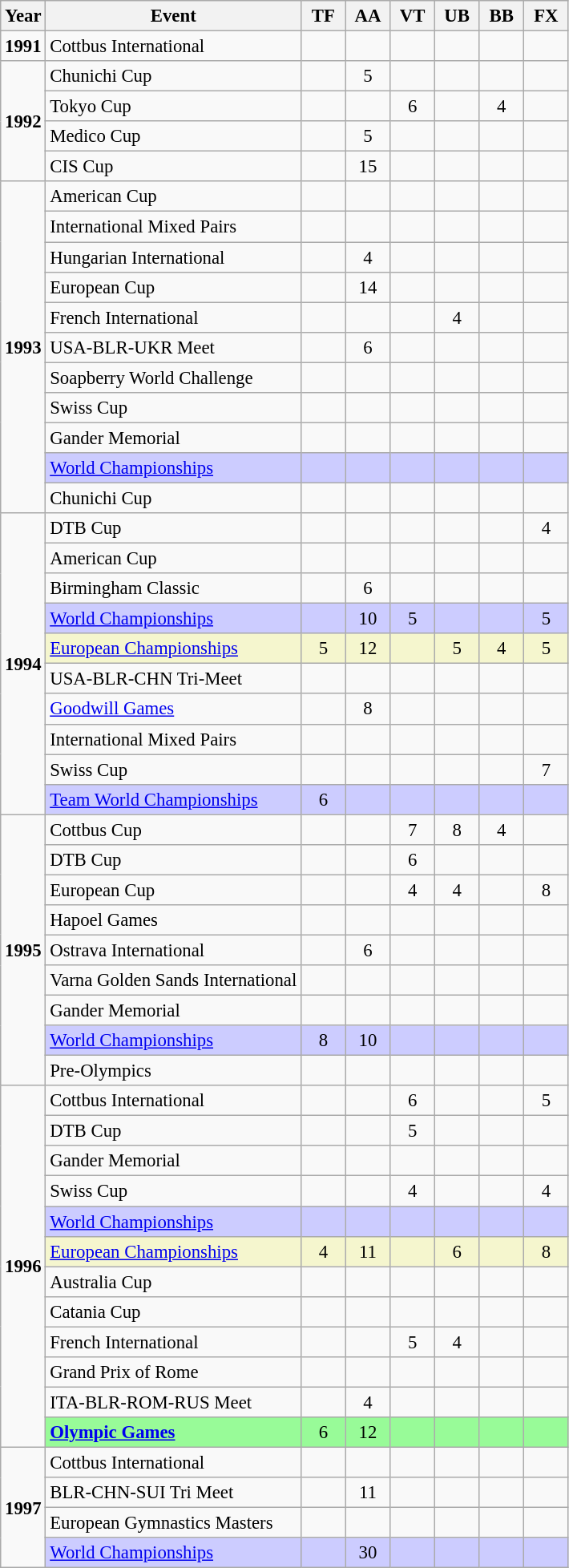<table class="wikitable" style="text-align:center; font-size:95%;">
<tr>
<th align="center">Year</th>
<th align="center">Event</th>
<th style="width:30px;">TF</th>
<th style="width:30px;">AA</th>
<th style="width:30px;">VT</th>
<th style="width:30px;">UB</th>
<th style="width:30px;">BB</th>
<th style="width:30px;">FX</th>
</tr>
<tr>
<td rowspan="1"><strong>1991</strong></td>
<td align="left">Cottbus International</td>
<td></td>
<td></td>
<td></td>
<td></td>
<td></td>
<td></td>
</tr>
<tr>
<td rowspan="4"><strong>1992</strong></td>
<td align="left">Chunichi Cup</td>
<td></td>
<td>5</td>
<td></td>
<td></td>
<td></td>
<td></td>
</tr>
<tr>
<td align="left">Tokyo Cup</td>
<td></td>
<td></td>
<td>6</td>
<td></td>
<td>4</td>
<td></td>
</tr>
<tr>
<td align="left">Medico Cup</td>
<td></td>
<td>5</td>
<td></td>
<td></td>
<td></td>
<td></td>
</tr>
<tr>
<td align="left">CIS Cup</td>
<td></td>
<td>15</td>
<td></td>
<td></td>
<td></td>
<td></td>
</tr>
<tr>
<td rowspan="11"><strong>1993</strong></td>
<td align="left">American Cup</td>
<td></td>
<td></td>
<td></td>
<td></td>
<td></td>
<td></td>
</tr>
<tr>
<td align="left">International Mixed Pairs</td>
<td></td>
<td></td>
<td></td>
<td></td>
<td></td>
<td></td>
</tr>
<tr>
<td align="left">Hungarian International</td>
<td></td>
<td>4</td>
<td></td>
<td></td>
<td></td>
<td></td>
</tr>
<tr>
<td align="left">European Cup</td>
<td></td>
<td>14</td>
<td></td>
<td></td>
<td></td>
<td></td>
</tr>
<tr>
<td align="left">French International</td>
<td></td>
<td></td>
<td></td>
<td>4</td>
<td></td>
<td></td>
</tr>
<tr>
<td align="left">USA-BLR-UKR Meet</td>
<td></td>
<td>6</td>
<td></td>
<td></td>
<td></td>
<td></td>
</tr>
<tr>
<td align="left">Soapberry World Challenge</td>
<td></td>
<td></td>
<td></td>
<td></td>
<td></td>
<td></td>
</tr>
<tr>
<td align="left">Swiss Cup</td>
<td></td>
<td></td>
<td></td>
<td></td>
<td></td>
<td></td>
</tr>
<tr>
<td align="left">Gander Memorial</td>
<td></td>
<td></td>
<td></td>
<td></td>
<td></td>
<td></td>
</tr>
<tr bgcolor=#CCCCFF>
<td align="left"><a href='#'>World Championships</a></td>
<td></td>
<td></td>
<td></td>
<td></td>
<td></td>
<td></td>
</tr>
<tr>
<td align="left">Chunichi Cup</td>
<td></td>
<td></td>
<td></td>
<td></td>
<td></td>
<td></td>
</tr>
<tr>
<td rowspan="10"><strong>1994</strong></td>
<td align="left">DTB Cup</td>
<td></td>
<td></td>
<td></td>
<td></td>
<td></td>
<td>4</td>
</tr>
<tr>
<td align="left">American Cup</td>
<td></td>
<td></td>
<td></td>
<td></td>
<td></td>
<td></td>
</tr>
<tr>
<td align="left">Birmingham Classic</td>
<td></td>
<td>6</td>
<td></td>
<td></td>
<td></td>
<td></td>
</tr>
<tr bgcolor=#CCCCFF>
<td align="left"><a href='#'>World Championships</a></td>
<td></td>
<td>10</td>
<td>5</td>
<td></td>
<td></td>
<td>5</td>
</tr>
<tr bgcolor=#F5F6CE>
<td align="left"><a href='#'>European Championships</a></td>
<td>5</td>
<td>12</td>
<td></td>
<td>5</td>
<td>4</td>
<td>5</td>
</tr>
<tr>
<td align="left">USA-BLR-CHN Tri-Meet</td>
<td></td>
<td></td>
<td></td>
<td></td>
<td></td>
<td></td>
</tr>
<tr>
<td align="left"><a href='#'>Goodwill Games</a></td>
<td></td>
<td>8</td>
<td></td>
<td></td>
<td></td>
<td></td>
</tr>
<tr>
<td align="left">International Mixed Pairs</td>
<td></td>
<td></td>
<td></td>
<td></td>
<td></td>
<td></td>
</tr>
<tr>
<td align="left">Swiss Cup</td>
<td></td>
<td></td>
<td></td>
<td></td>
<td></td>
<td>7</td>
</tr>
<tr bgcolor=#CCCCFF>
<td align="left"><a href='#'>Team World Championships</a></td>
<td>6</td>
<td></td>
<td></td>
<td></td>
<td></td>
<td></td>
</tr>
<tr>
<td rowspan="9"><strong>1995</strong></td>
<td align="left">Cottbus Cup</td>
<td></td>
<td></td>
<td>7</td>
<td>8</td>
<td>4</td>
<td></td>
</tr>
<tr>
<td align="left">DTB Cup</td>
<td></td>
<td></td>
<td>6</td>
<td></td>
<td></td>
<td></td>
</tr>
<tr>
<td align="left">European Cup</td>
<td></td>
<td></td>
<td>4</td>
<td>4</td>
<td></td>
<td>8</td>
</tr>
<tr>
<td align="left">Hapoel Games</td>
<td></td>
<td></td>
<td></td>
<td></td>
<td></td>
<td></td>
</tr>
<tr>
<td align="left">Ostrava International</td>
<td></td>
<td>6</td>
<td></td>
<td></td>
<td></td>
<td></td>
</tr>
<tr>
<td align="left">Varna Golden Sands International</td>
<td></td>
<td></td>
<td></td>
<td></td>
<td></td>
<td></td>
</tr>
<tr>
<td align="left">Gander Memorial</td>
<td></td>
<td></td>
<td></td>
<td></td>
<td></td>
<td></td>
</tr>
<tr bgcolor=#CCCCFF>
<td align="left"><a href='#'>World Championships</a></td>
<td>8</td>
<td>10</td>
<td></td>
<td></td>
<td></td>
<td></td>
</tr>
<tr>
<td align="left">Pre-Olympics</td>
<td></td>
<td></td>
<td></td>
<td></td>
<td></td>
<td></td>
</tr>
<tr>
<td rowspan="12"><strong>1996</strong></td>
<td align="left">Cottbus International</td>
<td></td>
<td></td>
<td>6</td>
<td></td>
<td></td>
<td>5</td>
</tr>
<tr>
<td align="left">DTB Cup</td>
<td></td>
<td></td>
<td>5</td>
<td></td>
<td></td>
<td></td>
</tr>
<tr>
<td align="left">Gander Memorial</td>
<td></td>
<td></td>
<td></td>
<td></td>
<td></td>
<td></td>
</tr>
<tr>
<td align="left">Swiss Cup</td>
<td></td>
<td></td>
<td>4</td>
<td></td>
<td></td>
<td>4</td>
</tr>
<tr bgcolor=#CCCCFF>
<td align="left"><a href='#'>World Championships</a></td>
<td></td>
<td></td>
<td></td>
<td></td>
<td></td>
<td></td>
</tr>
<tr bgcolor=#F5F6CE>
<td align="left"><a href='#'>European Championships</a></td>
<td>4</td>
<td>11</td>
<td></td>
<td>6</td>
<td></td>
<td>8</td>
</tr>
<tr>
<td align="left">Australia Cup</td>
<td></td>
<td></td>
<td></td>
<td></td>
<td></td>
<td></td>
</tr>
<tr>
<td align="left">Catania Cup</td>
<td></td>
<td></td>
<td></td>
<td></td>
<td></td>
<td></td>
</tr>
<tr>
<td align="left">French International</td>
<td></td>
<td></td>
<td>5</td>
<td>4</td>
<td></td>
<td></td>
</tr>
<tr>
<td align="left">Grand Prix of Rome</td>
<td></td>
<td></td>
<td></td>
<td></td>
<td></td>
<td></td>
</tr>
<tr>
<td align="left">ITA-BLR-ROM-RUS Meet</td>
<td></td>
<td>4</td>
<td></td>
<td></td>
<td></td>
<td></td>
</tr>
<tr bgcolor=98FB98>
<td align="left"><strong><a href='#'>Olympic Games</a></strong></td>
<td>6</td>
<td>12</td>
<td></td>
<td></td>
<td></td>
<td></td>
</tr>
<tr>
<td rowspan="4"><strong>1997</strong></td>
<td align="left">Cottbus International</td>
<td></td>
<td></td>
<td></td>
<td></td>
<td></td>
<td></td>
</tr>
<tr>
<td align="left">BLR-CHN-SUI Tri Meet</td>
<td></td>
<td>11</td>
<td></td>
<td></td>
<td></td>
<td></td>
</tr>
<tr>
<td align="left">European Gymnastics Masters</td>
<td></td>
<td></td>
<td></td>
<td></td>
<td></td>
<td></td>
</tr>
<tr bgcolor=#CCCCFF>
<td align="left"><a href='#'>World Championships</a></td>
<td></td>
<td>30</td>
<td></td>
<td></td>
<td></td>
<td></td>
</tr>
</table>
